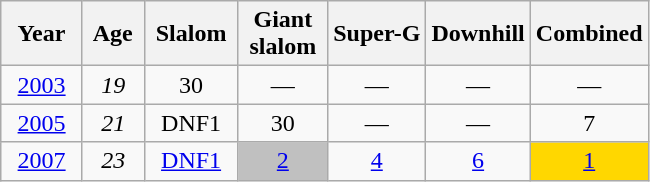<table class=wikitable style="text-align:center">
<tr>
<th>  Year  </th>
<th> Age </th>
<th> Slalom </th>
<th> Giant <br> slalom </th>
<th>Super-G</th>
<th>Downhill</th>
<th>Combined</th>
</tr>
<tr>
<td><a href='#'>2003</a></td>
<td><em>19</em></td>
<td>30</td>
<td>—</td>
<td>—</td>
<td>—</td>
<td>—</td>
</tr>
<tr>
<td><a href='#'>2005</a></td>
<td><em>21</em></td>
<td>DNF1</td>
<td>30</td>
<td>—</td>
<td>—</td>
<td>7</td>
</tr>
<tr>
<td><a href='#'>2007</a></td>
<td><em>23</em></td>
<td><a href='#'>DNF1</a></td>
<td style="background:silver;"><a href='#'>2</a></td>
<td><a href='#'>4</a></td>
<td><a href='#'>6</a></td>
<td style="background:gold"><a href='#'>1</a></td>
</tr>
</table>
